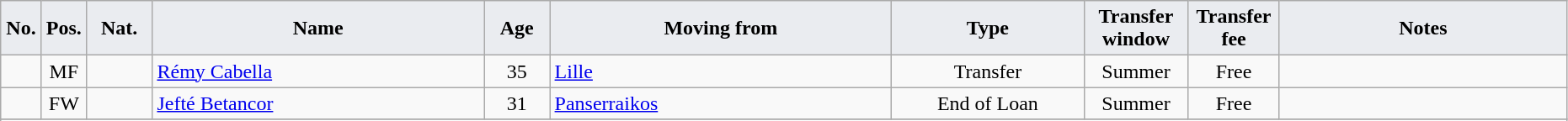<table class="wikitable" style="text-align:center">
<tr>
<th style="background:#eaecf0; color:#000000; width:25px;">Νο.</th>
<th style="background:#eaecf0; color:#000000; width:25px;">Pos.</th>
<th style="background:#eaecf0; color:#000000; width:45px;">Nat.</th>
<th style="background:#eaecf0; color:#000000; width:255px;">Name</th>
<th style="background:#eaecf0; color:#000000; width:45px;">Age</th>
<th style="background:#eaecf0; color:#000000; width:263px;">Moving from</th>
<th style="background:#eaecf0; color:#000000; width:145px;">Type</th>
<th style="background:#eaecf0; color:#000000; width:75px;">Transfer window</th>
<th style="background:#eaecf0; color:#000000; width:65px;">Transfer fee</th>
<th style="background:#eaecf0; color:#000000; width:220px;">Notes</th>
</tr>
<tr>
<td></td>
<td>MF</td>
<td></td>
<td style="text-align:left;"><a href='#'>Rémy Cabella</a></td>
<td>35</td>
<td style="text-align:left;"> <a href='#'>Lille</a></td>
<td>Transfer</td>
<td>Summer</td>
<td>Free</td>
<td style="text-align:left;"></td>
</tr>
<tr>
<td></td>
<td>FW</td>
<td></td>
<td style="text-align:left;"><a href='#'>Jefté Betancor</a></td>
<td>31</td>
<td style="text-align:left;"> <a href='#'>Panserraikos</a></td>
<td>End of Loan</td>
<td>Summer</td>
<td>Free</td>
<td style="text-align:left;"></td>
</tr>
<tr>
</tr>
<tr>
</tr>
</table>
